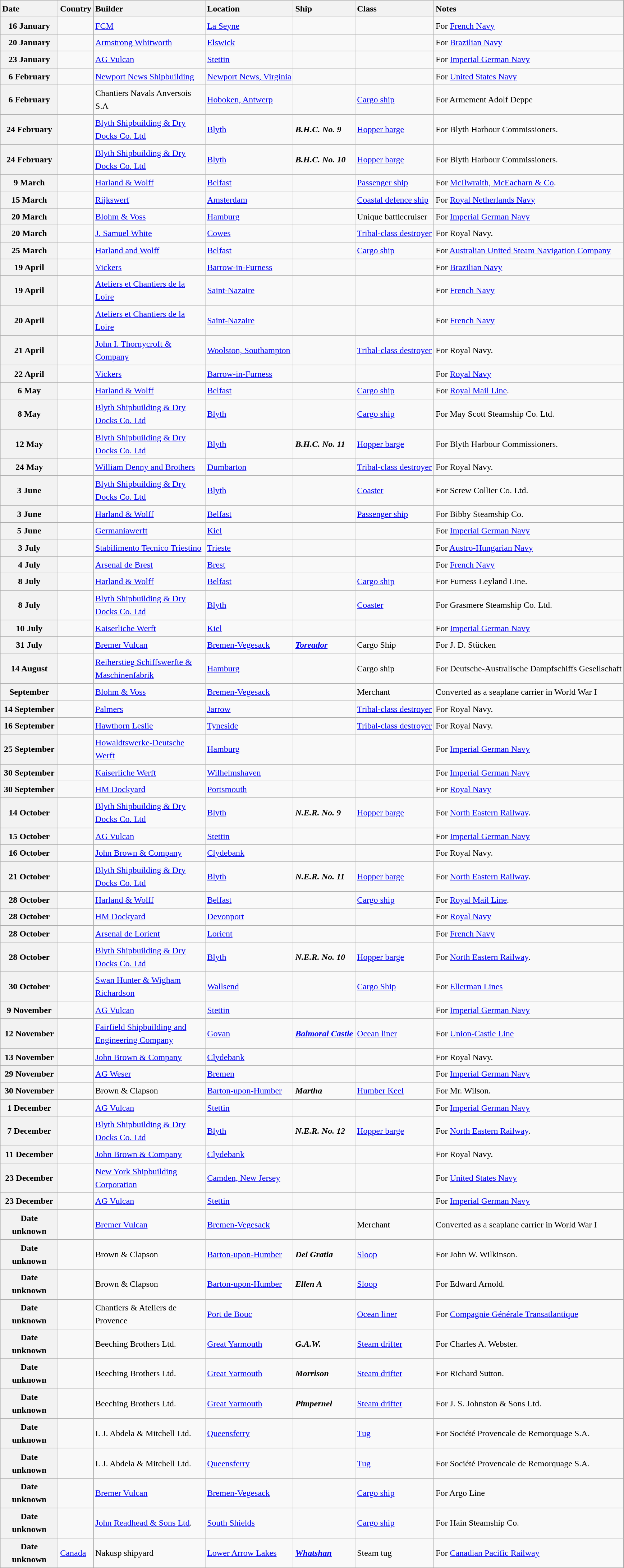<table class="wikitable sortable" style="font-size:1.00em; line-height:1.5em;">
<tr>
<th width="100"  style="text-align: left;">Date</th>
<th style="text-align: left;">Country</th>
<th width="200"  style="text-align: left;">Builder</th>
<th style="text-align: left;">Location</th>
<th style="text-align: left;">Ship</th>
<th style="text-align: left;">Class</th>
<th style="text-align: left;">Notes</th>
</tr>
<tr>
<th>16 January</th>
<td></td>
<td><a href='#'>FCM</a></td>
<td><a href='#'>La Seyne</a></td>
<td><strong></strong></td>
<td></td>
<td>For <a href='#'>French Navy</a></td>
</tr>
<tr>
<th>20 January</th>
<td></td>
<td><a href='#'>Armstrong Whitworth</a></td>
<td><a href='#'>Elswick</a></td>
<td><strong></strong></td>
<td></td>
<td>For <a href='#'>Brazilian Navy</a></td>
</tr>
<tr>
<th>23 January</th>
<td></td>
<td><a href='#'>AG Vulcan</a></td>
<td><a href='#'>Stettin</a></td>
<td><strong></strong></td>
<td></td>
<td>For <a href='#'>Imperial German Navy</a></td>
</tr>
<tr>
<th>6 February</th>
<td></td>
<td><a href='#'>Newport News Shipbuilding</a></td>
<td><a href='#'>Newport News, Virginia</a></td>
<td><strong></strong></td>
<td></td>
<td>For <a href='#'>United States Navy</a></td>
</tr>
<tr>
<th>6 February</th>
<td></td>
<td>Chantiers Navals Anversois S.A</td>
<td><a href='#'>Hoboken, Antwerp</a></td>
<td><strong></strong></td>
<td><a href='#'>Cargo ship</a></td>
<td>For Armement Adolf Deppe</td>
</tr>
<tr ---->
<th>24 February</th>
<td></td>
<td><a href='#'>Blyth Shipbuilding & Dry Docks Co. Ltd</a></td>
<td><a href='#'>Blyth</a></td>
<td><strong><em>B.H.C. No. 9</em></strong></td>
<td><a href='#'>Hopper barge</a></td>
<td>For Blyth Harbour Commissioners.</td>
</tr>
<tr ---->
<th>24 February</th>
<td></td>
<td><a href='#'>Blyth Shipbuilding & Dry Docks Co. Ltd</a></td>
<td><a href='#'>Blyth</a></td>
<td><strong><em>B.H.C. No. 10</em></strong></td>
<td><a href='#'>Hopper barge</a></td>
<td>For Blyth Harbour Commissioners.</td>
</tr>
<tr ---->
<th>9 March</th>
<td></td>
<td><a href='#'>Harland & Wolff</a></td>
<td><a href='#'>Belfast</a></td>
<td><strong></strong></td>
<td><a href='#'>Passenger ship</a></td>
<td>For <a href='#'>McIlwraith, McEacharn & Co</a>.</td>
</tr>
<tr>
<th>15 March</th>
<td></td>
<td><a href='#'>Rijkswerf</a></td>
<td><a href='#'>Amsterdam</a></td>
<td><strong></strong></td>
<td><a href='#'>Coastal defence ship</a></td>
<td>For <a href='#'>Royal Netherlands Navy</a></td>
</tr>
<tr>
<th>20 March</th>
<td></td>
<td><a href='#'>Blohm & Voss</a></td>
<td><a href='#'>Hamburg</a></td>
<td><strong></strong></td>
<td>Unique battlecruiser</td>
<td>For <a href='#'>Imperial German Navy</a></td>
</tr>
<tr>
<th>20 March</th>
<td></td>
<td><a href='#'>J. Samuel White</a></td>
<td><a href='#'>Cowes</a></td>
<td><strong></strong></td>
<td><a href='#'>Tribal-class destroyer</a></td>
<td>For Royal Navy.</td>
</tr>
<tr>
<th>25 March</th>
<td></td>
<td><a href='#'>Harland and Wolff</a></td>
<td><a href='#'>Belfast</a></td>
<td><strong></strong></td>
<td><a href='#'>Cargo ship</a></td>
<td>For <a href='#'>Australian United Steam Navigation Company</a></td>
</tr>
<tr>
<th>19 April</th>
<td></td>
<td><a href='#'>Vickers</a></td>
<td><a href='#'>Barrow-in-Furness</a></td>
<td><strong></strong></td>
<td></td>
<td>For <a href='#'>Brazilian Navy</a></td>
</tr>
<tr>
<th>19 April</th>
<td></td>
<td><a href='#'>Ateliers et Chantiers de la Loire</a></td>
<td><a href='#'>Saint-Nazaire</a></td>
<td><strong></strong></td>
<td></td>
<td>For <a href='#'>French Navy</a></td>
</tr>
<tr>
<th>20 April</th>
<td></td>
<td><a href='#'>Ateliers et Chantiers de la Loire</a></td>
<td><a href='#'>Saint-Nazaire</a></td>
<td><strong></strong></td>
<td></td>
<td>For <a href='#'>French Navy</a></td>
</tr>
<tr>
<th>21 April</th>
<td></td>
<td><a href='#'>John I. Thornycroft & Company</a></td>
<td><a href='#'>Woolston, Southampton</a></td>
<td><strong></strong></td>
<td><a href='#'>Tribal-class destroyer</a></td>
<td>For Royal Navy.</td>
</tr>
<tr>
<th>22 April</th>
<td></td>
<td><a href='#'>Vickers</a></td>
<td><a href='#'>Barrow-in-Furness</a></td>
<td><strong></strong></td>
<td></td>
<td>For <a href='#'>Royal Navy</a></td>
</tr>
<tr ---->
<th>6 May</th>
<td></td>
<td><a href='#'>Harland & Wolff</a></td>
<td><a href='#'>Belfast</a></td>
<td><strong></strong></td>
<td><a href='#'>Cargo ship</a></td>
<td>For <a href='#'>Royal Mail Line</a>.</td>
</tr>
<tr ---->
<th>8 May</th>
<td></td>
<td><a href='#'>Blyth Shipbuilding & Dry Docks Co. Ltd</a></td>
<td><a href='#'>Blyth</a></td>
<td><strong></strong></td>
<td><a href='#'>Cargo ship</a></td>
<td>For May Scott Steamship Co. Ltd.</td>
</tr>
<tr ---->
<th>12 May</th>
<td></td>
<td><a href='#'>Blyth Shipbuilding & Dry Docks Co. Ltd</a></td>
<td><a href='#'>Blyth</a></td>
<td><strong><em>B.H.C. No. 11</em></strong></td>
<td><a href='#'>Hopper barge</a></td>
<td>For Blyth Harbour Commissioners.</td>
</tr>
<tr>
<th>24 May</th>
<td></td>
<td><a href='#'>William Denny and Brothers</a></td>
<td><a href='#'>Dumbarton</a></td>
<td><strong></strong></td>
<td><a href='#'>Tribal-class destroyer</a></td>
<td>For Royal Navy.</td>
</tr>
<tr ---->
<th>3 June</th>
<td></td>
<td><a href='#'>Blyth Shipbuilding & Dry Docks Co. Ltd</a></td>
<td><a href='#'>Blyth</a></td>
<td><strong></strong></td>
<td><a href='#'>Coaster</a></td>
<td>For Screw Collier Co. Ltd.</td>
</tr>
<tr ---->
<th>3 June</th>
<td></td>
<td><a href='#'>Harland & Wolff</a></td>
<td><a href='#'>Belfast</a></td>
<td><strong></strong></td>
<td><a href='#'>Passenger ship</a></td>
<td>For Bibby Steamship Co.</td>
</tr>
<tr>
<th>5 June</th>
<td></td>
<td><a href='#'>Germaniawerft</a></td>
<td><a href='#'>Kiel</a></td>
<td><strong></strong></td>
<td></td>
<td>For <a href='#'>Imperial German Navy</a></td>
</tr>
<tr>
<th>3 July</th>
<td></td>
<td><a href='#'>Stabilimento Tecnico Triestino</a></td>
<td><a href='#'>Trieste</a></td>
<td><strong></strong></td>
<td></td>
<td>For <a href='#'>Austro-Hungarian Navy</a></td>
</tr>
<tr>
<th>4 July</th>
<td></td>
<td><a href='#'>Arsenal de Brest</a></td>
<td><a href='#'>Brest</a></td>
<td><strong></strong></td>
<td></td>
<td>For <a href='#'>French Navy</a></td>
</tr>
<tr ---->
<th>8 July</th>
<td></td>
<td><a href='#'>Harland & Wolff</a></td>
<td><a href='#'>Belfast</a></td>
<td><strong></strong></td>
<td><a href='#'>Cargo ship</a></td>
<td>For Furness Leyland Line.</td>
</tr>
<tr ---->
<th>8 July</th>
<td></td>
<td><a href='#'>Blyth Shipbuilding & Dry Docks Co. Ltd</a></td>
<td><a href='#'>Blyth</a></td>
<td><strong></strong></td>
<td><a href='#'>Coaster</a></td>
<td>For Grasmere Steamship Co. Ltd.</td>
</tr>
<tr>
<th>10 July</th>
<td></td>
<td><a href='#'>Kaiserliche Werft</a></td>
<td><a href='#'>Kiel</a></td>
<td><strong></strong></td>
<td></td>
<td>For <a href='#'>Imperial German Navy</a></td>
</tr>
<tr>
<th>31 July</th>
<td></td>
<td><a href='#'>Bremer Vulcan</a></td>
<td><a href='#'>Bremen-Vegesack</a></td>
<td><em><a href='#'><strong>Toreador</strong></a></em></td>
<td>Cargo Ship</td>
<td>For J. D. Stücken</td>
</tr>
<tr>
<th>14 August</th>
<td></td>
<td><a href='#'>Reiherstieg Schiffswerfte & Maschinenfabrik</a></td>
<td><a href='#'>Hamburg</a></td>
<td><strong></strong></td>
<td>Cargo ship</td>
<td>For Deutsche-Australische Dampfschiffs Gesellschaft</td>
</tr>
<tr>
<th>September</th>
<td></td>
<td><a href='#'>Blohm & Voss</a></td>
<td><a href='#'>Bremen-Vegesack</a></td>
<td><strong></strong></td>
<td>Merchant</td>
<td>Converted as a seaplane carrier in World War I</td>
</tr>
<tr>
<th>14 September</th>
<td></td>
<td><a href='#'>Palmers</a></td>
<td><a href='#'>Jarrow</a></td>
<td><strong></strong></td>
<td><a href='#'>Tribal-class destroyer</a></td>
<td>For Royal Navy.</td>
</tr>
<tr>
<th>16 September</th>
<td></td>
<td><a href='#'>Hawthorn Leslie</a></td>
<td><a href='#'>Tyneside</a></td>
<td><strong></strong></td>
<td><a href='#'>Tribal-class destroyer</a></td>
<td>For Royal Navy.</td>
</tr>
<tr>
<th>25 September</th>
<td></td>
<td><a href='#'>Howaldtswerke-Deutsche Werft</a></td>
<td><a href='#'>Hamburg</a></td>
<td><strong></strong></td>
<td></td>
<td>For <a href='#'>Imperial German Navy</a></td>
</tr>
<tr>
<th>30 September</th>
<td></td>
<td><a href='#'>Kaiserliche Werft</a></td>
<td><a href='#'>Wilhelmshaven</a></td>
<td><strong></strong></td>
<td></td>
<td>For <a href='#'>Imperial German Navy</a></td>
</tr>
<tr>
<th>30 September</th>
<td></td>
<td><a href='#'>HM Dockyard</a></td>
<td><a href='#'>Portsmouth</a></td>
<td><strong></strong></td>
<td></td>
<td>For <a href='#'>Royal Navy</a></td>
</tr>
<tr ---->
<th>14 October</th>
<td></td>
<td><a href='#'>Blyth Shipbuilding & Dry Docks Co. Ltd</a></td>
<td><a href='#'>Blyth</a></td>
<td><strong><em>N.E.R. No. 9</em></strong></td>
<td><a href='#'>Hopper barge</a></td>
<td>For <a href='#'>North Eastern Railway</a>.</td>
</tr>
<tr>
<th>15 October</th>
<td></td>
<td><a href='#'>AG Vulcan</a></td>
<td><a href='#'>Stettin</a></td>
<td><strong></strong></td>
<td></td>
<td>For <a href='#'>Imperial German Navy</a></td>
</tr>
<tr>
<th>16 October</th>
<td></td>
<td><a href='#'>John Brown & Company</a></td>
<td><a href='#'>Clydebank</a></td>
<td><strong></strong></td>
<td></td>
<td>For Royal Navy.</td>
</tr>
<tr ---->
<th>21 October</th>
<td></td>
<td><a href='#'>Blyth Shipbuilding & Dry Docks Co. Ltd</a></td>
<td><a href='#'>Blyth</a></td>
<td><strong><em>N.E.R. No. 11</em></strong></td>
<td><a href='#'>Hopper barge</a></td>
<td>For <a href='#'>North Eastern Railway</a>.</td>
</tr>
<tr ---->
<th>28 October</th>
<td></td>
<td><a href='#'>Harland & Wolff</a></td>
<td><a href='#'>Belfast</a></td>
<td><strong></strong></td>
<td><a href='#'>Cargo ship</a></td>
<td>For <a href='#'>Royal Mail Line</a>.</td>
</tr>
<tr>
<th>28 October</th>
<td></td>
<td><a href='#'>HM Dockyard</a></td>
<td><a href='#'>Devonport</a></td>
<td><strong></strong></td>
<td></td>
<td>For <a href='#'>Royal Navy</a></td>
</tr>
<tr>
<th>28 October</th>
<td></td>
<td><a href='#'>Arsenal de Lorient</a></td>
<td><a href='#'>Lorient</a></td>
<td><strong></strong></td>
<td></td>
<td>For <a href='#'>French Navy</a></td>
</tr>
<tr ---->
<th>28 October</th>
<td></td>
<td><a href='#'>Blyth Shipbuilding & Dry Docks Co. Ltd</a></td>
<td><a href='#'>Blyth</a></td>
<td><strong><em>N.E.R. No. 10</em></strong></td>
<td><a href='#'>Hopper barge</a></td>
<td>For <a href='#'>North Eastern Railway</a>.</td>
</tr>
<tr>
<th>30 October</th>
<td></td>
<td><a href='#'>Swan Hunter & Wigham Richardson</a></td>
<td><a href='#'>Wallsend</a></td>
<td><strong></strong></td>
<td><a href='#'>Cargo Ship</a></td>
<td>For <a href='#'>Ellerman Lines</a></td>
</tr>
<tr>
<th>9 November</th>
<td></td>
<td><a href='#'>AG Vulcan</a></td>
<td><a href='#'>Stettin</a></td>
<td><strong></strong></td>
<td></td>
<td>For <a href='#'>Imperial German Navy</a></td>
</tr>
<tr>
<th>12 November</th>
<td></td>
<td><a href='#'>Fairfield Shipbuilding and Engineering Company</a></td>
<td><a href='#'>Govan</a></td>
<td><a href='#'><strong><em>Balmoral Castle</em></strong></a></td>
<td><a href='#'>Ocean liner</a></td>
<td>For <a href='#'>Union-Castle Line</a></td>
</tr>
<tr>
<th>13 November</th>
<td></td>
<td><a href='#'>John Brown & Company</a></td>
<td><a href='#'>Clydebank</a></td>
<td><strong></strong></td>
<td></td>
<td>For Royal Navy.</td>
</tr>
<tr>
<th>29 November</th>
<td></td>
<td><a href='#'>AG Weser</a></td>
<td><a href='#'>Bremen</a></td>
<td><strong></strong></td>
<td></td>
<td>For <a href='#'>Imperial German Navy</a></td>
</tr>
<tr --->
<th>30 November</th>
<td></td>
<td>Brown & Clapson</td>
<td><a href='#'>Barton-upon-Humber</a></td>
<td><strong><em>Martha</em></strong></td>
<td><a href='#'>Humber Keel</a></td>
<td>For Mr. Wilson.</td>
</tr>
<tr ---->
<th>1 December</th>
<td></td>
<td><a href='#'>AG Vulcan</a></td>
<td><a href='#'>Stettin</a></td>
<td><strong></strong></td>
<td></td>
<td>For <a href='#'>Imperial German Navy</a></td>
</tr>
<tr>
<th>7 December</th>
<td></td>
<td><a href='#'>Blyth Shipbuilding & Dry Docks Co. Ltd</a></td>
<td><a href='#'>Blyth</a></td>
<td><strong><em>N.E.R. No. 12</em></strong></td>
<td><a href='#'>Hopper barge</a></td>
<td>For <a href='#'>North Eastern Railway</a>.</td>
</tr>
<tr>
<th>11 December</th>
<td></td>
<td><a href='#'>John Brown & Company</a></td>
<td><a href='#'>Clydebank</a></td>
<td><strong></strong></td>
<td></td>
<td>For Royal Navy.</td>
</tr>
<tr>
<th>23 December</th>
<td></td>
<td><a href='#'>New York Shipbuilding Corporation</a></td>
<td><a href='#'>Camden, New Jersey</a></td>
<td><strong></strong></td>
<td></td>
<td>For <a href='#'>United States Navy</a></td>
</tr>
<tr>
<th>23 December</th>
<td></td>
<td><a href='#'>AG Vulcan</a></td>
<td><a href='#'>Stettin</a></td>
<td><strong></strong></td>
<td></td>
<td>For <a href='#'>Imperial German Navy</a></td>
</tr>
<tr>
<th>Date unknown</th>
<td></td>
<td><a href='#'>Bremer Vulcan</a></td>
<td><a href='#'>Bremen-Vegesack</a></td>
<td><strong></strong></td>
<td>Merchant</td>
<td>Converted as a seaplane carrier in World War I</td>
</tr>
<tr --->
<th>Date unknown</th>
<td></td>
<td>Brown & Clapson</td>
<td><a href='#'>Barton-upon-Humber</a></td>
<td><strong><em>Dei Gratia</em></strong></td>
<td><a href='#'>Sloop</a></td>
<td>For John W. Wilkinson.</td>
</tr>
<tr --->
<th>Date unknown</th>
<td></td>
<td>Brown & Clapson</td>
<td><a href='#'>Barton-upon-Humber</a></td>
<td><strong><em>Ellen A</em></strong></td>
<td><a href='#'>Sloop</a></td>
<td>For Edward Arnold.</td>
</tr>
<tr>
<th>Date unknown</th>
<td></td>
<td>Chantiers & Ateliers de Provence</td>
<td><a href='#'>Port de Bouc</a></td>
<td><strong></strong></td>
<td><a href='#'>Ocean liner</a></td>
<td>For <a href='#'>Compagnie Générale Transatlantique</a></td>
</tr>
<tr ---->
<th>Date unknown</th>
<td></td>
<td>Beeching Brothers Ltd.</td>
<td><a href='#'>Great Yarmouth</a></td>
<td><strong><em>G.A.W.</em></strong></td>
<td><a href='#'>Steam drifter</a></td>
<td>For Charles A. Webster.</td>
</tr>
<tr ---->
<th>Date unknown</th>
<td></td>
<td>Beeching Brothers Ltd.</td>
<td><a href='#'>Great Yarmouth</a></td>
<td><strong><em>Morrison</em></strong></td>
<td><a href='#'>Steam drifter</a></td>
<td>For Richard Sutton.</td>
</tr>
<tr ---->
<th>Date unknown</th>
<td></td>
<td>Beeching Brothers Ltd.</td>
<td><a href='#'>Great Yarmouth</a></td>
<td><strong><em>Pimpernel</em></strong></td>
<td><a href='#'>Steam drifter</a></td>
<td>For J. S. Johnston & Sons Ltd.</td>
</tr>
<tr ---->
<th>Date unknown</th>
<td></td>
<td>I. J. Abdela & Mitchell Ltd.</td>
<td><a href='#'>Queensferry</a></td>
<td><strong></strong></td>
<td><a href='#'>Tug</a></td>
<td>For Société Provencale de Remorquage S.A.</td>
</tr>
<tr ---->
<th>Date unknown</th>
<td></td>
<td>I. J. Abdela & Mitchell Ltd.</td>
<td><a href='#'>Queensferry</a></td>
<td><strong></strong></td>
<td><a href='#'>Tug</a></td>
<td>For Société Provencale de Remorquage S.A.</td>
</tr>
<tr>
<th>Date unknown</th>
<td></td>
<td><a href='#'>Bremer Vulcan</a></td>
<td><a href='#'>Bremen-Vegesack</a></td>
<td><strong></strong></td>
<td><a href='#'>Cargo ship</a></td>
<td>For Argo Line</td>
</tr>
<tr ---->
<th>Date unknown</th>
<td></td>
<td><a href='#'>John Readhead & Sons Ltd</a>.</td>
<td><a href='#'>South Shields</a></td>
<td><strong></strong></td>
<td><a href='#'>Cargo ship</a></td>
<td>For Hain Steamship Co.</td>
</tr>
<tr>
<th>Date unknown</th>
<td> <a href='#'>Canada</a></td>
<td>Nakusp shipyard</td>
<td><a href='#'>Lower Arrow Lakes</a></td>
<td><strong><em><a href='#'>Whatshan</a></em></strong></td>
<td [Tugboat>Steam tug</td>
<td>For <a href='#'>Canadian Pacific Railway</a></td>
</tr>
</table>
